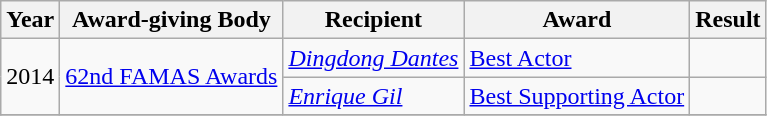<table class="wikitable">
<tr>
<th>Year</th>
<th>Award-giving Body</th>
<th>Recipient</th>
<th>Award</th>
<th>Result</th>
</tr>
<tr>
<td rowspan="2">2014</td>
<td rowspan="2"><a href='#'>62nd FAMAS Awards</a></td>
<td><em><a href='#'>Dingdong Dantes</a></em></td>
<td><a href='#'>Best Actor</a></td>
<td></td>
</tr>
<tr>
<td><em><a href='#'>Enrique Gil</a></em></td>
<td><a href='#'>Best Supporting Actor</a></td>
<td></td>
</tr>
<tr>
</tr>
</table>
